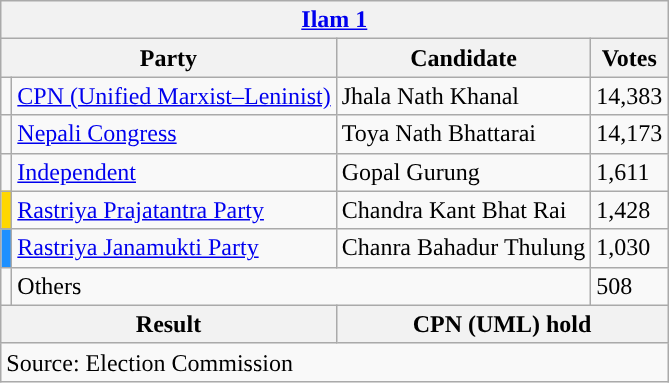<table class="wikitable">
<tr>
<th colspan="4"><a href='#'>Ilam 1</a></th>
</tr>
<tr>
<th colspan="2">Party</th>
<th>Candidate</th>
<th>Votes</th>
</tr>
<tr>
<td style="background-color:"></td>
<td><a href='#'>CPN (Unified Marxist–Leninist)</a></td>
<td>Jhala Nath Khanal</td>
<td>14,383</td>
</tr>
<tr>
<td style="background-color:"></td>
<td><a href='#'>Nepali Congress</a></td>
<td>Toya Nath Bhattarai</td>
<td>14,173</td>
</tr>
<tr>
<td style="background-color:"></td>
<td><a href='#'>Independent</a></td>
<td>Gopal Gurung</td>
<td>1,611</td>
</tr>
<tr>
<td style="background-color:gold"></td>
<td><a href='#'>Rastriya Prajatantra Party</a></td>
<td>Chandra Kant Bhat Rai</td>
<td>1,428</td>
</tr>
<tr>
<td style="background-color:dodgerblue"></td>
<td><a href='#'>Rastriya Janamukti Party</a></td>
<td>Chanra Bahadur Thulung</td>
<td>1,030</td>
</tr>
<tr>
<td></td>
<td colspan="2">Others</td>
<td>508</td>
</tr>
<tr>
<th colspan="2">Result</th>
<th colspan="2">CPN (UML) hold</th>
</tr>
<tr>
<td colspan="4">Source: Election Commission</td>
</tr>
</table>
